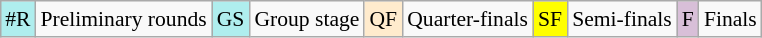<table class="wikitable" style="margin:0.5em auto; font-size:90%; text-align:center">
<tr>
<td bgcolor="#AFEEEE">#R</td>
<td>Preliminary rounds</td>
<td bgcolor="#AFEEEE">GS</td>
<td>Group stage</td>
<td bgcolor="#FFEBCD">QF</td>
<td>Quarter-finals</td>
<td bgcolor="#FFFF00">SF</td>
<td>Semi-finals</td>
<td bgcolor="#D8BFD8">F</td>
<td>Finals</td>
</tr>
</table>
